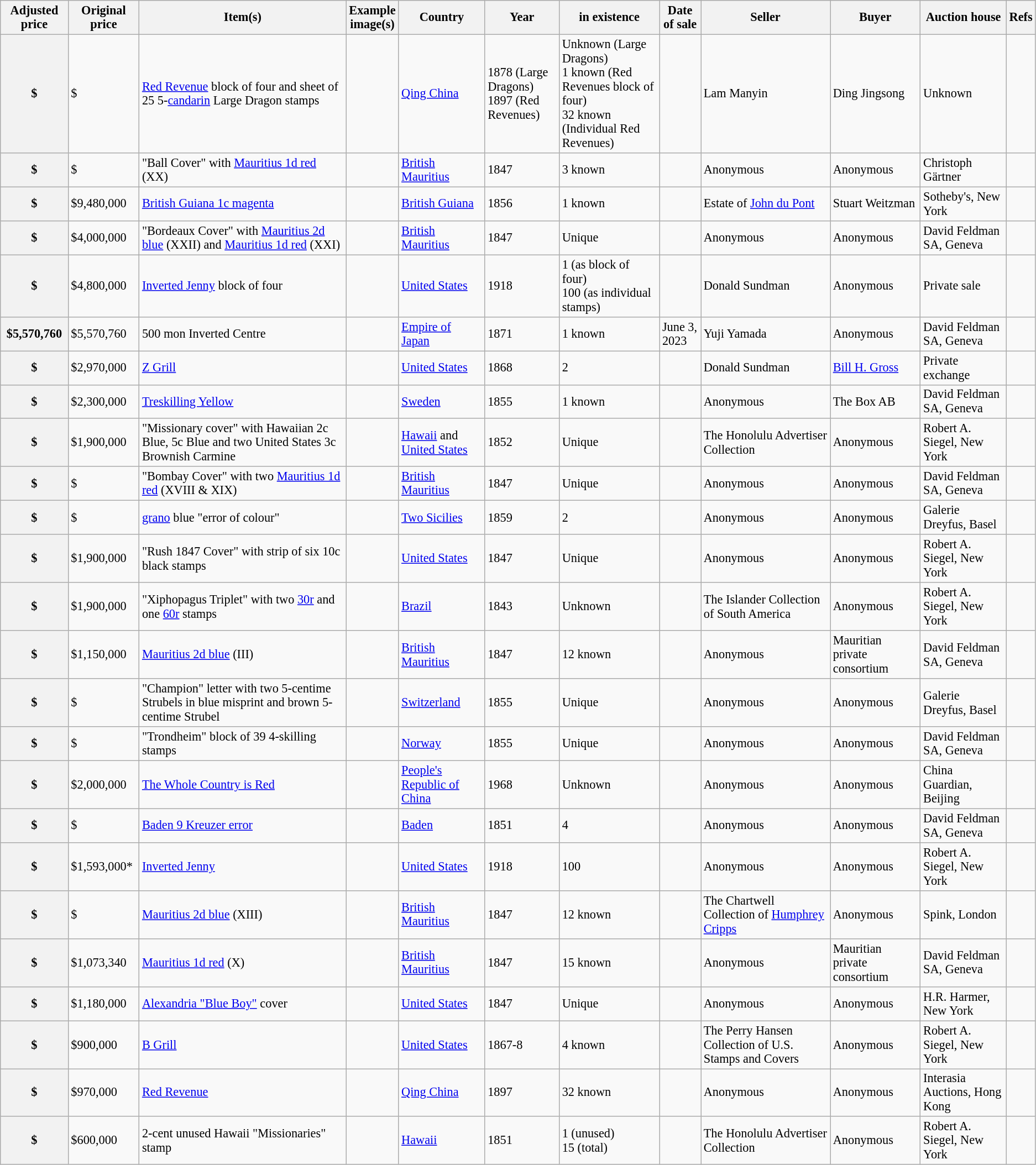<table class="wikitable sortable" style="font-size:93%;">
<tr>
<th data-sort-type="currency">Adjusted price</th>
<th data-sort-type="currency">Original price</th>
<th style="width: 20%;">Item(s)</th>
<th>Example<br>image(s)</th>
<th>Country</th>
<th>Year</th>
<th> in existence</th>
<th>Date of sale</th>
<th>Seller</th>
<th>Buyer</th>
<th>Auction house</th>
<th>Refs</th>
</tr>
<tr>
<th>$</th>
<td>$</td>
<td><a href='#'>Red Revenue</a> block of four and sheet of 25 5-<a href='#'>candarin</a> Large Dragon stamps</td>
<td><br></td>
<td><a href='#'>Qing China</a></td>
<td>1878 (Large Dragons)<br>1897 (Red Revenues)</td>
<td data-sort-value=1>Unknown (Large Dragons)<br>1 known (Red Revenues block of four)<br>32 known (Individual Red Revenues)</td>
<td></td>
<td>Lam Manyin</td>
<td>Ding Jingsong</td>
<td>Unknown</td>
<td></td>
</tr>
<tr>
<th>$</th>
<td>$</td>
<td>"Ball Cover" with <a href='#'>Mauritius 1d red</a> (XX)</td>
<td></td>
<td><a href='#'>British Mauritius</a></td>
<td>1847</td>
<td data-sort-value=3>3 known</td>
<td></td>
<td>Anonymous</td>
<td>Anonymous</td>
<td>Christoph Gärtner</td>
<td></td>
</tr>
<tr>
<th>$</th>
<td>$9,480,000</td>
<td><a href='#'>British Guiana 1c magenta</a></td>
<td></td>
<td><a href='#'>British Guiana</a></td>
<td>1856</td>
<td data-sort-value=1>1 known</td>
<td></td>
<td>Estate of <a href='#'>John du Pont</a></td>
<td>Stuart Weitzman</td>
<td>Sotheby's, New York</td>
<td></td>
</tr>
<tr>
<th>$</th>
<td>$4,000,000</td>
<td>"Bordeaux Cover" with <a href='#'>Mauritius 2d blue</a> (XXII) and <a href='#'>Mauritius 1d red</a> (XXI)</td>
<td></td>
<td><a href='#'>British Mauritius</a></td>
<td>1847</td>
<td data-sort-value=0.5>Unique</td>
<td></td>
<td>Anonymous</td>
<td>Anonymous</td>
<td>David Feldman SA, Geneva</td>
<td></td>
</tr>
<tr>
<th>$</th>
<td>$4,800,000</td>
<td><a href='#'>Inverted Jenny</a> block of four</td>
<td></td>
<td><a href='#'>United States</a></td>
<td>1918</td>
<td>1 (as block of four)<br>100 (as individual stamps)</td>
<td></td>
<td>Donald Sundman</td>
<td>Anonymous</td>
<td>Private sale</td>
<td></td>
</tr>
<tr>
<th>$5,570,760</th>
<td>$5,570,760</td>
<td>500 mon Inverted Centre</td>
<td></td>
<td><a href='#'>Empire of Japan</a></td>
<td>1871</td>
<td>1 known</td>
<td>June 3, 2023</td>
<td>Yuji Yamada</td>
<td>Anonymous</td>
<td>David Feldman SA, Geneva</td>
<td></td>
</tr>
<tr>
<th>$</th>
<td>$2,970,000</td>
<td><a href='#'>Z Grill</a></td>
<td></td>
<td><a href='#'>United States</a></td>
<td>1868</td>
<td>2</td>
<td></td>
<td>Donald Sundman</td>
<td><a href='#'>Bill H. Gross</a></td>
<td>Private exchange</td>
<td></td>
</tr>
<tr>
<th>$</th>
<td>$2,300,000</td>
<td><a href='#'>Treskilling Yellow</a></td>
<td></td>
<td><a href='#'>Sweden</a></td>
<td>1855</td>
<td>1 known</td>
<td></td>
<td>Anonymous</td>
<td>The Box AB</td>
<td>David Feldman SA, Geneva</td>
<td></td>
</tr>
<tr>
<th>$</th>
<td>$1,900,000</td>
<td>"Missionary cover" with Hawaiian 2c Blue, 5c Blue and two United States 3c Brownish Carmine</td>
<td></td>
<td><a href='#'>Hawaii</a> and <a href='#'>United States</a></td>
<td>1852</td>
<td data-sort-value=0.5>Unique</td>
<td></td>
<td>The Honolulu Advertiser Collection</td>
<td>Anonymous</td>
<td>Robert A. Siegel, New York</td>
<td></td>
</tr>
<tr>
<th>$</th>
<td>$</td>
<td>"Bombay Cover" with two <a href='#'>Mauritius 1d red</a> (XVIII & XIX)</td>
<td></td>
<td><a href='#'>British Mauritius</a></td>
<td>1847</td>
<td data-sort-value=0.5>Unique</td>
<td></td>
<td>Anonymous</td>
<td>Anonymous</td>
<td>David Feldman SA, Geneva</td>
<td></td>
</tr>
<tr>
<th>$</th>
<td>$</td>
<td><a href='#'>grano</a> blue "error of colour"</td>
<td></td>
<td><a href='#'>Two Sicilies</a></td>
<td>1859</td>
<td>2</td>
<td></td>
<td>Anonymous</td>
<td>Anonymous</td>
<td>Galerie Dreyfus, Basel</td>
<td></td>
</tr>
<tr>
<th>$</th>
<td>$1,900,000</td>
<td>"Rush 1847 Cover" with strip of six 10c black stamps</td>
<td></td>
<td><a href='#'>United States</a></td>
<td>1847</td>
<td data-sort-value=0.5>Unique</td>
<td></td>
<td>Anonymous</td>
<td>Anonymous</td>
<td>Robert A. Siegel, New York</td>
<td></td>
</tr>
<tr>
<th>$</th>
<td>$1,900,000</td>
<td>"Xiphopagus Triplet" with two <a href='#'>30r</a> and one <a href='#'>60r</a> stamps</td>
<td></td>
<td><a href='#'>Brazil</a></td>
<td>1843</td>
<td>Unknown</td>
<td></td>
<td>The Islander Collection of South America</td>
<td>Anonymous</td>
<td>Robert A. Siegel, New York</td>
<td></td>
</tr>
<tr>
<th>$</th>
<td>$1,150,000</td>
<td><a href='#'>Mauritius 2d blue</a> (III)</td>
<td></td>
<td><a href='#'>British Mauritius</a></td>
<td>1847</td>
<td data-sort-value=12>12 known</td>
<td></td>
<td>Anonymous</td>
<td>Mauritian private consortium</td>
<td>David Feldman SA, Geneva</td>
<td></td>
</tr>
<tr>
<th>$</th>
<td>$</td>
<td>"Champion" letter with two 5-centime Strubels in blue misprint and brown 5-centime Strubel</td>
<td></td>
<td><a href='#'>Switzerland</a></td>
<td>1855</td>
<td data-sort-value=0.5>Unique</td>
<td></td>
<td>Anonymous</td>
<td>Anonymous</td>
<td>Galerie Dreyfus, Basel</td>
<td></td>
</tr>
<tr>
<th>$</th>
<td>$</td>
<td>"Trondheim" block of 39 4-skilling stamps</td>
<td></td>
<td><a href='#'>Norway</a></td>
<td>1855</td>
<td data-sort-value=0.5>Unique</td>
<td></td>
<td>Anonymous</td>
<td>Anonymous</td>
<td>David Feldman SA, Geneva</td>
<td></td>
</tr>
<tr>
<th>$</th>
<td>$2,000,000</td>
<td><a href='#'>The Whole Country is Red</a></td>
<td></td>
<td><a href='#'>People's Republic of China</a></td>
<td>1968</td>
<td>Unknown</td>
<td></td>
<td>Anonymous</td>
<td>Anonymous</td>
<td>China Guardian, Beijing</td>
<td></td>
</tr>
<tr>
<th>$</th>
<td>$</td>
<td><a href='#'>Baden 9 Kreuzer error</a></td>
<td></td>
<td><a href='#'>Baden</a></td>
<td>1851</td>
<td>4</td>
<td></td>
<td>Anonymous</td>
<td>Anonymous</td>
<td>David Feldman SA, Geneva</td>
<td></td>
</tr>
<tr>
<th>$</th>
<td>$1,593,000*</td>
<td><a href='#'>Inverted Jenny</a></td>
<td></td>
<td><a href='#'>United States</a></td>
<td>1918</td>
<td>100</td>
<td></td>
<td>Anonymous</td>
<td>Anonymous</td>
<td>Robert A. Siegel, New York</td>
<td></td>
</tr>
<tr>
<th>$</th>
<td>$</td>
<td><a href='#'>Mauritius 2d blue</a> (XIII)</td>
<td></td>
<td><a href='#'>British Mauritius</a></td>
<td>1847</td>
<td data-sort-value=12>12 known</td>
<td></td>
<td>The Chartwell Collection of <a href='#'>Humphrey Cripps</a></td>
<td>Anonymous</td>
<td>Spink, London</td>
<td></td>
</tr>
<tr>
<th>$</th>
<td>$1,073,340</td>
<td><a href='#'>Mauritius 1d red</a> (X)</td>
<td></td>
<td><a href='#'>British Mauritius</a></td>
<td>1847</td>
<td data-sort-value=15>15 known</td>
<td></td>
<td>Anonymous</td>
<td>Mauritian private consortium</td>
<td>David Feldman SA, Geneva</td>
<td></td>
</tr>
<tr>
<th>$</th>
<td>$1,180,000</td>
<td><a href='#'>Alexandria "Blue Boy"</a> cover</td>
<td></td>
<td><a href='#'>United States</a></td>
<td>1847</td>
<td data-sort-value=0.5>Unique</td>
<td></td>
<td>Anonymous</td>
<td>Anonymous</td>
<td>H.R. Harmer, New York</td>
<td></td>
</tr>
<tr>
<th>$</th>
<td>$900,000</td>
<td><a href='#'>B Grill</a></td>
<td></td>
<td><a href='#'>United States</a></td>
<td>1867-8</td>
<td>4 known</td>
<td></td>
<td>The Perry Hansen Collection of U.S. Stamps and Covers</td>
<td>Anonymous</td>
<td>Robert A. Siegel, New York</td>
<td></td>
</tr>
<tr>
<th>$</th>
<td>$970,000</td>
<td><a href='#'>Red Revenue</a></td>
<td></td>
<td><a href='#'>Qing China</a></td>
<td>1897</td>
<td>32 known</td>
<td></td>
<td>Anonymous</td>
<td>Anonymous</td>
<td>Interasia Auctions, Hong Kong</td>
<td></td>
</tr>
<tr>
<th>$</th>
<td>$600,000</td>
<td>2-cent unused Hawaii "Missionaries" stamp</td>
<td></td>
<td><a href='#'>Hawaii</a></td>
<td>1851</td>
<td>1 (unused)<br>15 (total)</td>
<td></td>
<td>The Honolulu Advertiser Collection</td>
<td>Anonymous</td>
<td>Robert A. Siegel, New York</td>
<td></td>
</tr>
</table>
